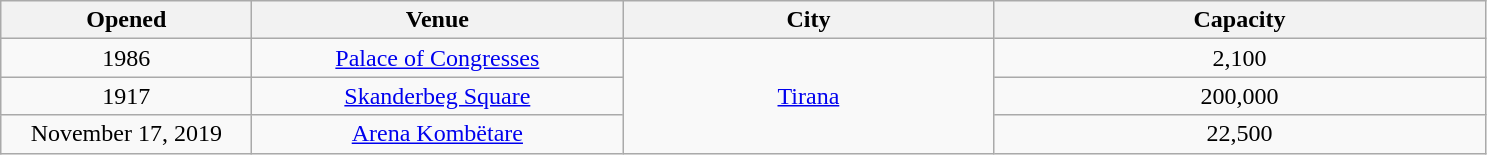<table class="sortable wikitable" style="text-align:center;">
<tr>
<th scope="col" style="width:10em;">Opened</th>
<th scope="col" style="width:15em;">Venue</th>
<th scope="col" style="width:15em;">City</th>
<th scope="col" style="width:20em;">Capacity</th>
</tr>
<tr>
<td>1986</td>
<td><a href='#'>Palace of Congresses</a></td>
<td rowspan="3"><a href='#'>Tirana</a></td>
<td>2,100</td>
</tr>
<tr>
<td>1917</td>
<td><a href='#'>Skanderbeg Square</a></td>
<td>200,000</td>
</tr>
<tr>
<td>November 17, 2019</td>
<td><a href='#'>Arena Kombëtare</a></td>
<td>22,500</td>
</tr>
</table>
